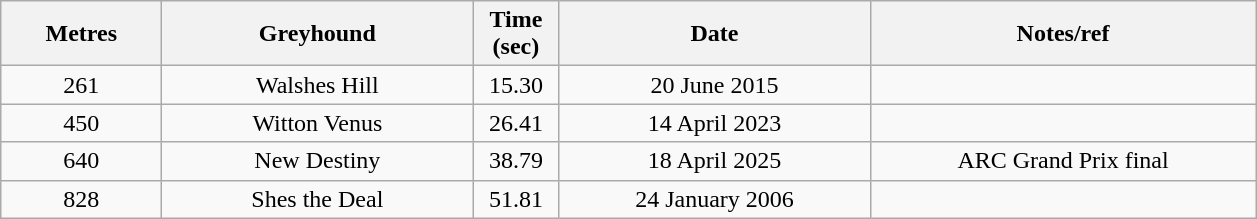<table class="wikitable" style="font-size: 100%">
<tr>
<th width=100>Metres</th>
<th width=200>Greyhound</th>
<th width=50>Time (sec)</th>
<th width=200>Date</th>
<th width=250>Notes/ref</th>
</tr>
<tr align=center>
<td>261</td>
<td>Walshes Hill</td>
<td>15.30</td>
<td>20 June 2015</td>
<td></td>
</tr>
<tr align=center>
<td>450</td>
<td>Witton Venus</td>
<td>26.41</td>
<td>14 April 2023</td>
<td></td>
</tr>
<tr align=center>
<td>640</td>
<td>New Destiny</td>
<td>38.79</td>
<td>18 April 2025</td>
<td>ARC Grand Prix final</td>
</tr>
<tr align=center>
<td>828</td>
<td>Shes the Deal</td>
<td>51.81</td>
<td>24 January 2006</td>
<td></td>
</tr>
</table>
